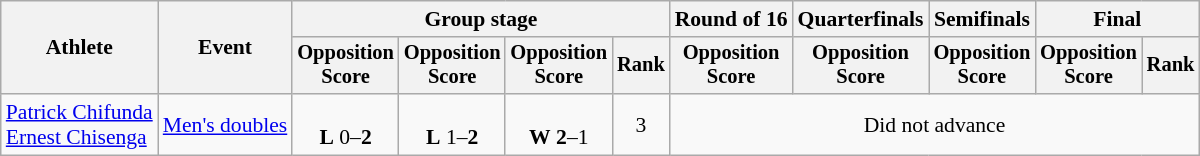<table class=wikitable style="font-size:90%">
<tr>
<th rowspan=2>Athlete</th>
<th rowspan=2>Event</th>
<th colspan=4>Group stage</th>
<th>Round of 16</th>
<th>Quarterfinals</th>
<th>Semifinals</th>
<th colspan=2>Final</th>
</tr>
<tr style="font-size:95%">
<th>Opposition<br>Score</th>
<th>Opposition<br>Score</th>
<th>Opposition<br>Score</th>
<th>Rank</th>
<th>Opposition<br>Score</th>
<th>Opposition<br>Score</th>
<th>Opposition<br>Score</th>
<th>Opposition<br>Score</th>
<th>Rank</th>
</tr>
<tr align=center>
<td align=left><a href='#'>Patrick Chifunda</a><br><a href='#'>Ernest Chisenga</a></td>
<td align=left><a href='#'>Men's doubles</a></td>
<td><br><strong>L</strong> 0–<strong>2</strong></td>
<td><br><strong>L</strong> 1–<strong>2</strong></td>
<td><br><strong>W</strong> <strong>2</strong>–1</td>
<td>3</td>
<td colspan=5>Did not advance</td>
</tr>
</table>
